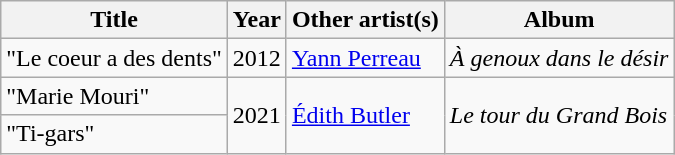<table class="wikitable plainrowheaders">
<tr>
<th>Title</th>
<th>Year</th>
<th>Other artist(s)</th>
<th>Album</th>
</tr>
<tr>
<td>"Le coeur a des dents"</td>
<td>2012</td>
<td><a href='#'>Yann Perreau</a></td>
<td><em>À genoux dans le désir</em></td>
</tr>
<tr>
<td>"Marie Mouri"</td>
<td rowspan="2">2021</td>
<td rowspan="2"><a href='#'>Édith Butler</a></td>
<td rowspan="2"><em>Le tour du Grand Bois</em></td>
</tr>
<tr>
<td>"Ti-gars"</td>
</tr>
</table>
